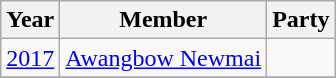<table class="wikitable sortable">
<tr>
<th>Year</th>
<th>Member</th>
<th colspan="2">Party</th>
</tr>
<tr>
<td><a href='#'>2017</a></td>
<td><a href='#'>Awangbow Newmai</a></td>
<td></td>
</tr>
<tr>
</tr>
</table>
